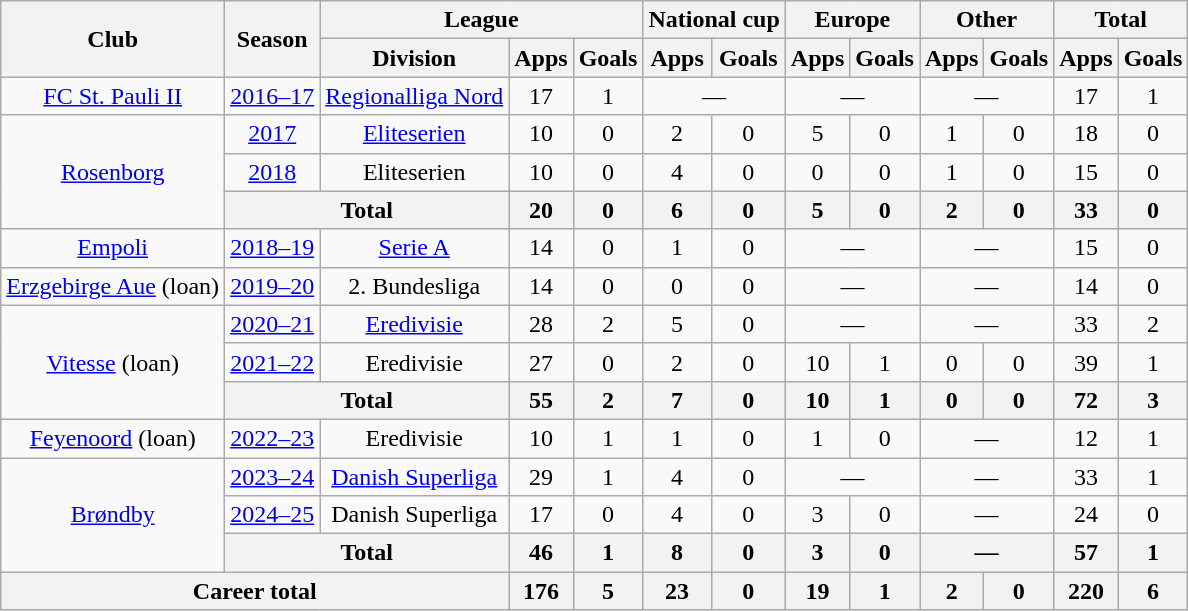<table class="wikitable" style="text-align: center">
<tr>
<th rowspan="2">Club</th>
<th rowspan="2">Season</th>
<th colspan="3">League</th>
<th colspan="2">National cup</th>
<th colspan="2">Europe</th>
<th colspan="2">Other</th>
<th colspan="2">Total</th>
</tr>
<tr>
<th>Division</th>
<th>Apps</th>
<th>Goals</th>
<th>Apps</th>
<th>Goals</th>
<th>Apps</th>
<th>Goals</th>
<th>Apps</th>
<th>Goals</th>
<th>Apps</th>
<th>Goals</th>
</tr>
<tr>
<td><a href='#'>FC St. Pauli II</a></td>
<td><a href='#'>2016–17</a></td>
<td><a href='#'>Regionalliga Nord</a></td>
<td>17</td>
<td>1</td>
<td colspan="2">—</td>
<td colspan="2">—</td>
<td colspan="2">—</td>
<td>17</td>
<td>1</td>
</tr>
<tr>
<td rowspan="3"><a href='#'>Rosenborg</a></td>
<td><a href='#'>2017</a></td>
<td><a href='#'>Eliteserien</a></td>
<td>10</td>
<td>0</td>
<td>2</td>
<td>0</td>
<td>5</td>
<td>0</td>
<td>1</td>
<td>0</td>
<td>18</td>
<td>0</td>
</tr>
<tr>
<td><a href='#'>2018</a></td>
<td>Eliteserien</td>
<td>10</td>
<td>0</td>
<td>4</td>
<td>0</td>
<td>0</td>
<td>0</td>
<td>1</td>
<td>0</td>
<td>15</td>
<td>0</td>
</tr>
<tr>
<th colspan="2">Total</th>
<th>20</th>
<th>0</th>
<th>6</th>
<th>0</th>
<th>5</th>
<th>0</th>
<th>2</th>
<th>0</th>
<th>33</th>
<th>0</th>
</tr>
<tr>
<td><a href='#'>Empoli</a></td>
<td><a href='#'>2018–19</a></td>
<td><a href='#'>Serie A</a></td>
<td>14</td>
<td>0</td>
<td>1</td>
<td>0</td>
<td colspan="2">—</td>
<td colspan="2">—</td>
<td>15</td>
<td>0</td>
</tr>
<tr>
<td><a href='#'>Erzgebirge Aue</a> (loan)</td>
<td><a href='#'>2019–20</a></td>
<td>2. Bundesliga</td>
<td>14</td>
<td>0</td>
<td>0</td>
<td>0</td>
<td colspan="2">—</td>
<td colspan="2">—</td>
<td>14</td>
<td>0</td>
</tr>
<tr>
<td rowspan="3"><a href='#'>Vitesse</a> (loan)</td>
<td><a href='#'>2020–21</a></td>
<td><a href='#'>Eredivisie</a></td>
<td>28</td>
<td>2</td>
<td>5</td>
<td>0</td>
<td colspan="2">—</td>
<td colspan="2">—</td>
<td>33</td>
<td>2</td>
</tr>
<tr>
<td><a href='#'>2021–22</a></td>
<td>Eredivisie</td>
<td>27</td>
<td>0</td>
<td>2</td>
<td>0</td>
<td>10</td>
<td>1</td>
<td>0</td>
<td>0</td>
<td>39</td>
<td>1</td>
</tr>
<tr>
<th colspan="2">Total</th>
<th>55</th>
<th>2</th>
<th>7</th>
<th>0</th>
<th>10</th>
<th>1</th>
<th>0</th>
<th>0</th>
<th>72</th>
<th>3</th>
</tr>
<tr>
<td><a href='#'>Feyenoord</a> (loan)</td>
<td><a href='#'>2022–23</a></td>
<td>Eredivisie</td>
<td>10</td>
<td>1</td>
<td>1</td>
<td>0</td>
<td>1</td>
<td>0</td>
<td colspan="2">—</td>
<td>12</td>
<td>1</td>
</tr>
<tr>
<td rowspan="3"><a href='#'>Brøndby</a></td>
<td><a href='#'>2023–24</a></td>
<td><a href='#'>Danish Superliga</a></td>
<td>29</td>
<td>1</td>
<td>4</td>
<td>0</td>
<td colspan="2">—</td>
<td colspan="2">—</td>
<td>33</td>
<td>1</td>
</tr>
<tr>
<td><a href='#'>2024–25</a></td>
<td>Danish Superliga</td>
<td>17</td>
<td>0</td>
<td>4</td>
<td>0</td>
<td>3</td>
<td>0</td>
<td colspan="2">—</td>
<td>24</td>
<td>0</td>
</tr>
<tr>
<th colspan="2">Total</th>
<th>46</th>
<th>1</th>
<th>8</th>
<th>0</th>
<th>3</th>
<th>0</th>
<th colspan="2">—</th>
<th>57</th>
<th>1</th>
</tr>
<tr>
<th colspan="3">Career total</th>
<th>176</th>
<th>5</th>
<th>23</th>
<th>0</th>
<th>19</th>
<th>1</th>
<th>2</th>
<th>0</th>
<th>220</th>
<th>6</th>
</tr>
</table>
